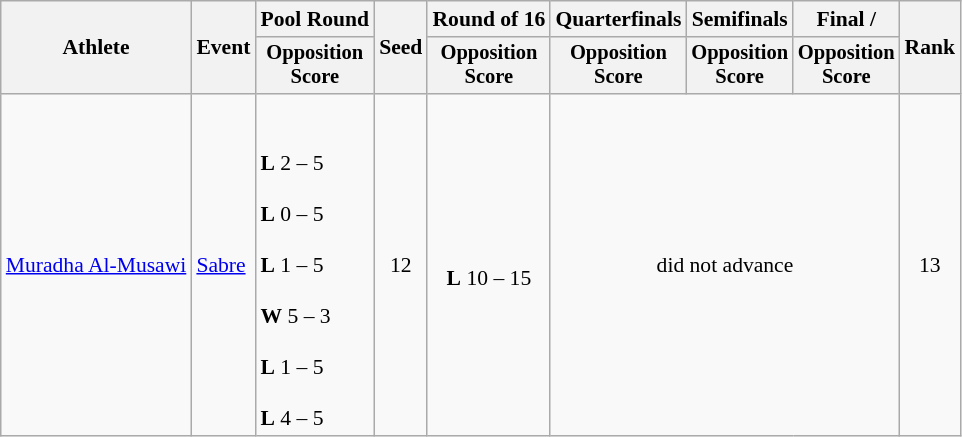<table class=wikitable style="font-size:90%">
<tr>
<th rowspan="2">Athlete</th>
<th rowspan="2">Event</th>
<th>Pool Round</th>
<th rowspan="2">Seed</th>
<th>Round of 16</th>
<th>Quarterfinals</th>
<th>Semifinals</th>
<th>Final / </th>
<th rowspan=2>Rank</th>
</tr>
<tr style="font-size:95%">
<th>Opposition<br>Score</th>
<th>Opposition<br>Score</th>
<th>Opposition<br>Score</th>
<th>Opposition<br>Score</th>
<th>Opposition<br>Score</th>
</tr>
<tr align=center>
<td align=left><a href='#'>Muradha Al-Musawi</a></td>
<td align=left><a href='#'>Sabre</a></td>
<td align=left><br><br><strong>L</strong> 2 – 5<br><br><strong>L</strong> 0 – 5<br><br><strong>L</strong> 1 – 5<br><br><strong>W</strong> 5 – 3<br><br><strong>L</strong> 1 – 5<br><br><strong>L</strong> 4 – 5</td>
<td>12</td>
<td><br><strong>L</strong> 10 – 15</td>
<td colspan=3>did not advance</td>
<td>13</td>
</tr>
</table>
